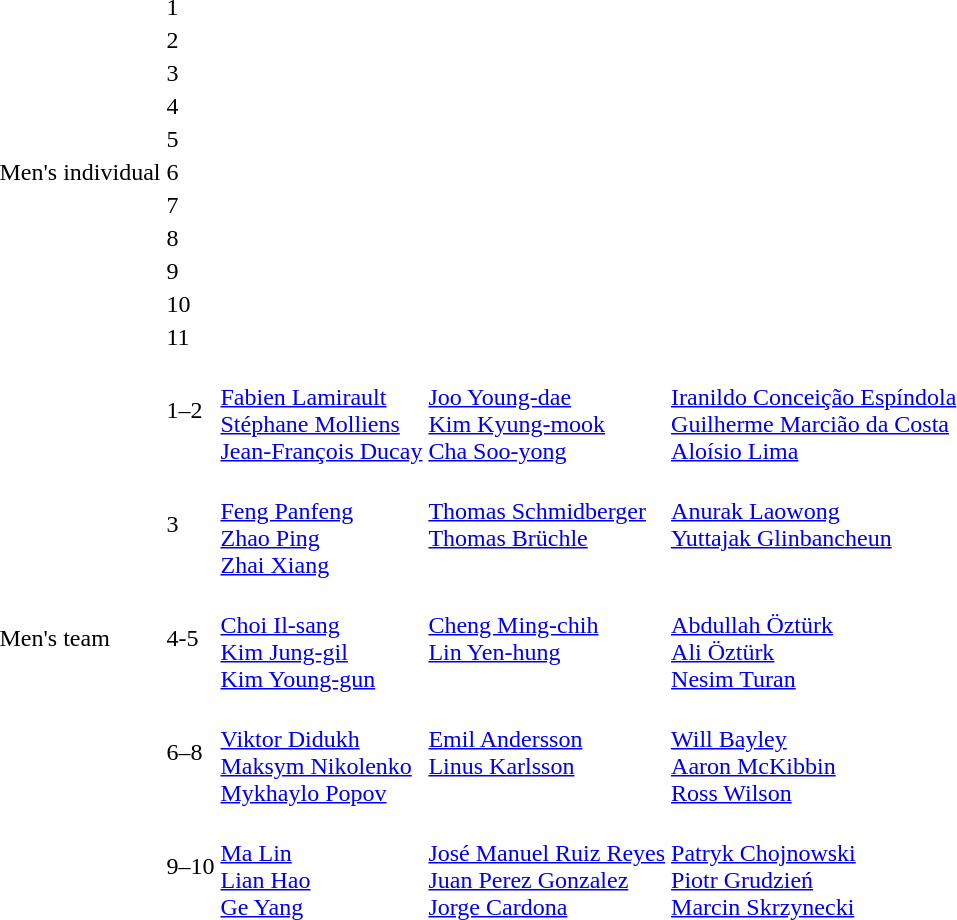<table>
<tr>
<td rowspan=11>Men's individual</td>
<td>1<br></td>
<td></td>
<td></td>
<td></td>
</tr>
<tr>
<td>2<br></td>
<td></td>
<td></td>
<td></td>
</tr>
<tr>
<td>3<br></td>
<td></td>
<td></td>
<td></td>
</tr>
<tr>
<td>4<br></td>
<td></td>
<td></td>
<td></td>
</tr>
<tr>
<td>5<br></td>
<td></td>
<td></td>
<td></td>
</tr>
<tr>
<td>6<br></td>
<td></td>
<td></td>
<td></td>
</tr>
<tr>
<td>7<br></td>
<td></td>
<td></td>
<td></td>
</tr>
<tr>
<td>8<br></td>
<td></td>
<td></td>
<td></td>
</tr>
<tr>
<td>9<br></td>
<td></td>
<td></td>
<td></td>
</tr>
<tr>
<td>10<br></td>
<td></td>
<td></td>
<td></td>
</tr>
<tr>
<td>11<br></td>
<td></td>
<td></td>
<td></td>
</tr>
<tr>
<td rowspan=5>Men's team</td>
<td>1–2<br></td>
<td nowrap><br><a href='#'>Fabien Lamirault</a><br><a href='#'>Stéphane Molliens</a><br><a href='#'>Jean-François Ducay</a></td>
<td><br><a href='#'>Joo Young-dae</a><br><a href='#'>Kim Kyung-mook</a><br><a href='#'>Cha Soo-yong</a></td>
<td nowrap><br><a href='#'>Iranildo Conceição Espíndola</a><br><a href='#'>Guilherme Marcião da Costa</a><br><a href='#'>Aloísio Lima</a></td>
</tr>
<tr>
<td>3<br></td>
<td><br><a href='#'>Feng Panfeng</a><br><a href='#'>Zhao Ping</a><br><a href='#'>Zhai Xiang</a></td>
<td valign=top><br><a href='#'>Thomas Schmidberger</a><br><a href='#'>Thomas Brüchle</a></td>
<td valign=top><br><a href='#'>Anurak Laowong</a><br><a href='#'>Yuttajak Glinbancheun</a></td>
</tr>
<tr>
<td>4-5<br></td>
<td><br><a href='#'>Choi Il-sang</a><br><a href='#'>Kim Jung-gil</a><br><a href='#'>Kim Young-gun</a></td>
<td valign=top><br><a href='#'>Cheng Ming-chih</a><br><a href='#'>Lin Yen-hung</a></td>
<td><br><a href='#'>Abdullah Öztürk</a><br><a href='#'>Ali Öztürk</a><br><a href='#'>Nesim Turan</a></td>
</tr>
<tr>
<td>6–8<br></td>
<td><br><a href='#'>Viktor Didukh</a><br><a href='#'>Maksym Nikolenko</a><br><a href='#'>Mykhaylo Popov</a></td>
<td valign=top><br><a href='#'>Emil Andersson</a><br><a href='#'>Linus Karlsson</a></td>
<td><br><a href='#'>Will Bayley</a><br><a href='#'>Aaron McKibbin</a><br><a href='#'>Ross Wilson</a></td>
</tr>
<tr>
<td>9–10<br></td>
<td><br><a href='#'>Ma Lin</a><br><a href='#'>Lian Hao</a><br><a href='#'>Ge Yang</a></td>
<td nowrap><br><a href='#'>José Manuel Ruiz Reyes</a><br><a href='#'>Juan Perez Gonzalez</a><br><a href='#'>Jorge Cardona</a></td>
<td><br><a href='#'>Patryk Chojnowski</a><br><a href='#'>Piotr Grudzień</a><br><a href='#'>Marcin Skrzynecki</a></td>
</tr>
</table>
